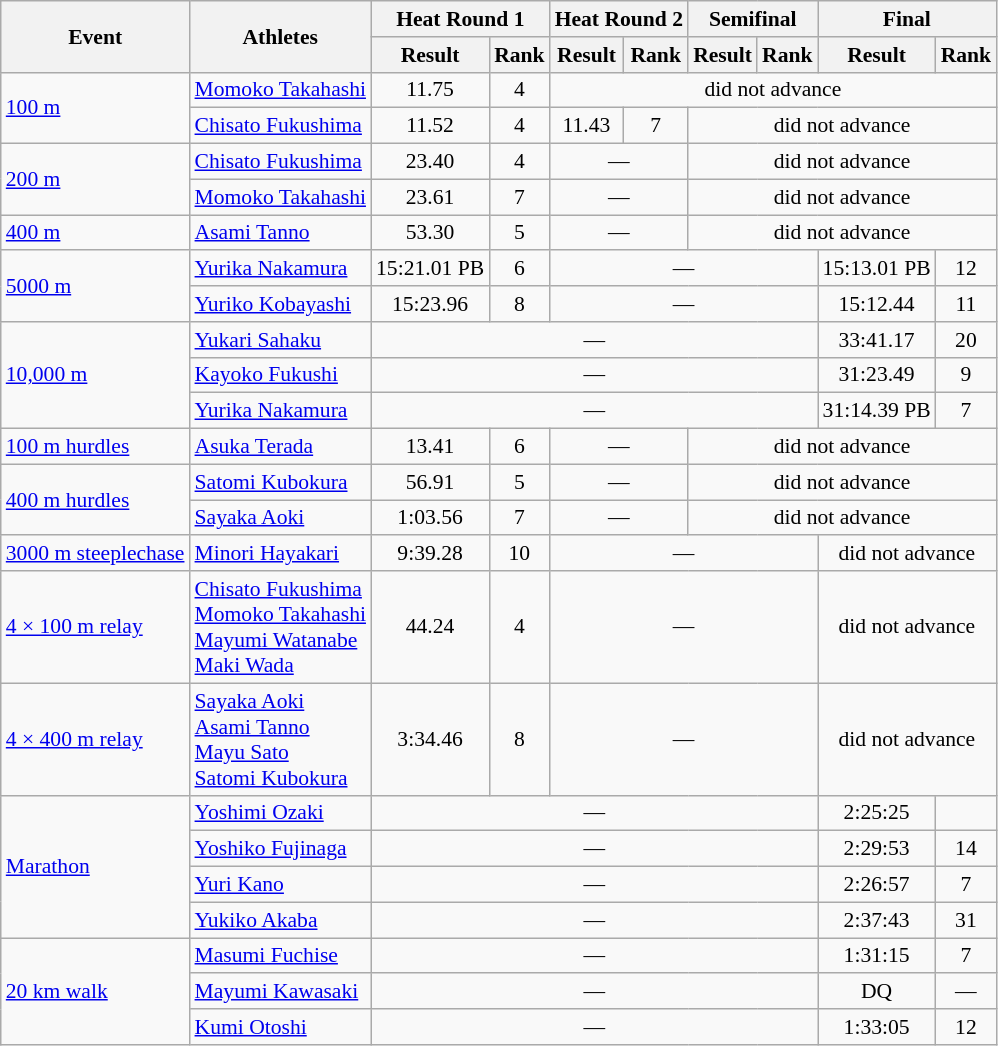<table class="wikitable" border="1" style="font-size:90%">
<tr>
<th rowspan="2">Event</th>
<th rowspan="2">Athletes</th>
<th colspan="2">Heat Round 1</th>
<th colspan="2">Heat Round 2</th>
<th colspan="2">Semifinal</th>
<th colspan="2">Final</th>
</tr>
<tr>
<th>Result</th>
<th>Rank</th>
<th>Result</th>
<th>Rank</th>
<th>Result</th>
<th>Rank</th>
<th>Result</th>
<th>Rank</th>
</tr>
<tr>
<td rowspan="2"><a href='#'>100 m</a></td>
<td><a href='#'>Momoko Takahashi</a></td>
<td align=center>11.75</td>
<td align=center>4</td>
<td align=center colspan="6">did not advance</td>
</tr>
<tr>
<td><a href='#'>Chisato Fukushima</a></td>
<td align=center>11.52</td>
<td align=center>4</td>
<td align=center>11.43</td>
<td align=center>7</td>
<td align=center colspan="4">did not advance</td>
</tr>
<tr>
<td rowspan="2"><a href='#'>200 m</a></td>
<td><a href='#'>Chisato Fukushima</a></td>
<td align=center>23.40</td>
<td align=center>4</td>
<td align=center colspan="2">—</td>
<td align=center colspan="4">did not advance</td>
</tr>
<tr>
<td><a href='#'>Momoko Takahashi</a></td>
<td align=center>23.61</td>
<td align=center>7</td>
<td align=center colspan="2">—</td>
<td align=center colspan="4">did not advance</td>
</tr>
<tr>
<td><a href='#'>400 m</a></td>
<td><a href='#'>Asami Tanno</a></td>
<td align=center>53.30</td>
<td align=center>5</td>
<td align=center colspan="2">—</td>
<td align=center colspan="4">did not advance</td>
</tr>
<tr>
<td rowspan="2"><a href='#'>5000 m</a></td>
<td><a href='#'>Yurika Nakamura</a></td>
<td align=center>15:21.01 PB</td>
<td align=center>6</td>
<td align=center colspan="4">—</td>
<td align=center>15:13.01 PB</td>
<td align=center>12</td>
</tr>
<tr>
<td><a href='#'>Yuriko Kobayashi</a></td>
<td align=center>15:23.96</td>
<td align=center>8</td>
<td align=center colspan="4">—</td>
<td align=center>15:12.44</td>
<td align=center>11</td>
</tr>
<tr>
<td rowspan="3"><a href='#'>10,000 m</a></td>
<td><a href='#'>Yukari Sahaku</a></td>
<td align=center colspan ="6">—</td>
<td align=center>33:41.17</td>
<td align=center>20</td>
</tr>
<tr>
<td><a href='#'>Kayoko Fukushi</a></td>
<td align=center colspan ="6">—</td>
<td align=center>31:23.49</td>
<td align=center>9</td>
</tr>
<tr>
<td><a href='#'>Yurika Nakamura</a></td>
<td align=center colspan ="6">—</td>
<td align=center>31:14.39 PB</td>
<td align=center>7</td>
</tr>
<tr>
<td><a href='#'>100 m hurdles</a></td>
<td><a href='#'>Asuka Terada</a></td>
<td align=center>13.41</td>
<td align=center>6</td>
<td align=center colspan="2">—</td>
<td align=center colspan="4">did not advance</td>
</tr>
<tr>
<td rowspan="2"><a href='#'>400 m hurdles</a></td>
<td><a href='#'>Satomi Kubokura</a></td>
<td align=center>56.91</td>
<td align=center>5</td>
<td align=center colspan="2">—</td>
<td align=center colspan="4">did not advance</td>
</tr>
<tr>
<td><a href='#'>Sayaka Aoki</a></td>
<td align=center>1:03.56</td>
<td align=center>7</td>
<td align=center colspan="2">—</td>
<td align=center colspan="4">did not advance</td>
</tr>
<tr>
<td><a href='#'>3000 m steeplechase</a></td>
<td><a href='#'>Minori Hayakari</a></td>
<td align=center>9:39.28</td>
<td align=center>10</td>
<td align=center colspan="4">—</td>
<td align=center colspan="2">did not advance</td>
</tr>
<tr>
<td><a href='#'>4 × 100 m relay</a></td>
<td><a href='#'>Chisato Fukushima</a><br><a href='#'>Momoko Takahashi</a><br><a href='#'>Mayumi Watanabe</a><br><a href='#'>Maki Wada</a></td>
<td align=center>44.24</td>
<td align=center>4</td>
<td align=center colspan="4">—</td>
<td align=center colspan="2">did not advance</td>
</tr>
<tr>
<td><a href='#'>4 × 400 m relay</a></td>
<td><a href='#'>Sayaka Aoki</a><br><a href='#'>Asami Tanno</a><br><a href='#'>Mayu Sato</a><br><a href='#'>Satomi Kubokura</a></td>
<td align=center>3:34.46</td>
<td align=center>8</td>
<td align=center colspan="4">—</td>
<td align=center colspan="2">did not advance</td>
</tr>
<tr>
<td rowspan="4"><a href='#'>Marathon</a></td>
<td><a href='#'>Yoshimi Ozaki</a></td>
<td align=center colspan="6">—</td>
<td align=center>2:25:25</td>
<td align=center></td>
</tr>
<tr>
<td><a href='#'>Yoshiko Fujinaga</a></td>
<td align=center colspan="6">—</td>
<td align=center>2:29:53</td>
<td align=center>14</td>
</tr>
<tr>
<td><a href='#'>Yuri Kano</a></td>
<td align=center colspan="6">—</td>
<td align=center>2:26:57</td>
<td align=center>7</td>
</tr>
<tr>
<td><a href='#'>Yukiko Akaba</a></td>
<td align=center colspan="6">—</td>
<td align=center>2:37:43</td>
<td align=center>31</td>
</tr>
<tr>
<td rowspan="3"><a href='#'>20 km walk</a></td>
<td><a href='#'>Masumi Fuchise</a></td>
<td align=center colspan="6">—</td>
<td align=center>1:31:15</td>
<td align=center>7</td>
</tr>
<tr>
<td><a href='#'>Mayumi Kawasaki</a></td>
<td align=center colspan="6">—</td>
<td align=center>DQ</td>
<td align=center>—</td>
</tr>
<tr>
<td><a href='#'>Kumi Otoshi</a></td>
<td align=center colspan="6">—</td>
<td align=center>1:33:05</td>
<td align=center>12</td>
</tr>
</table>
